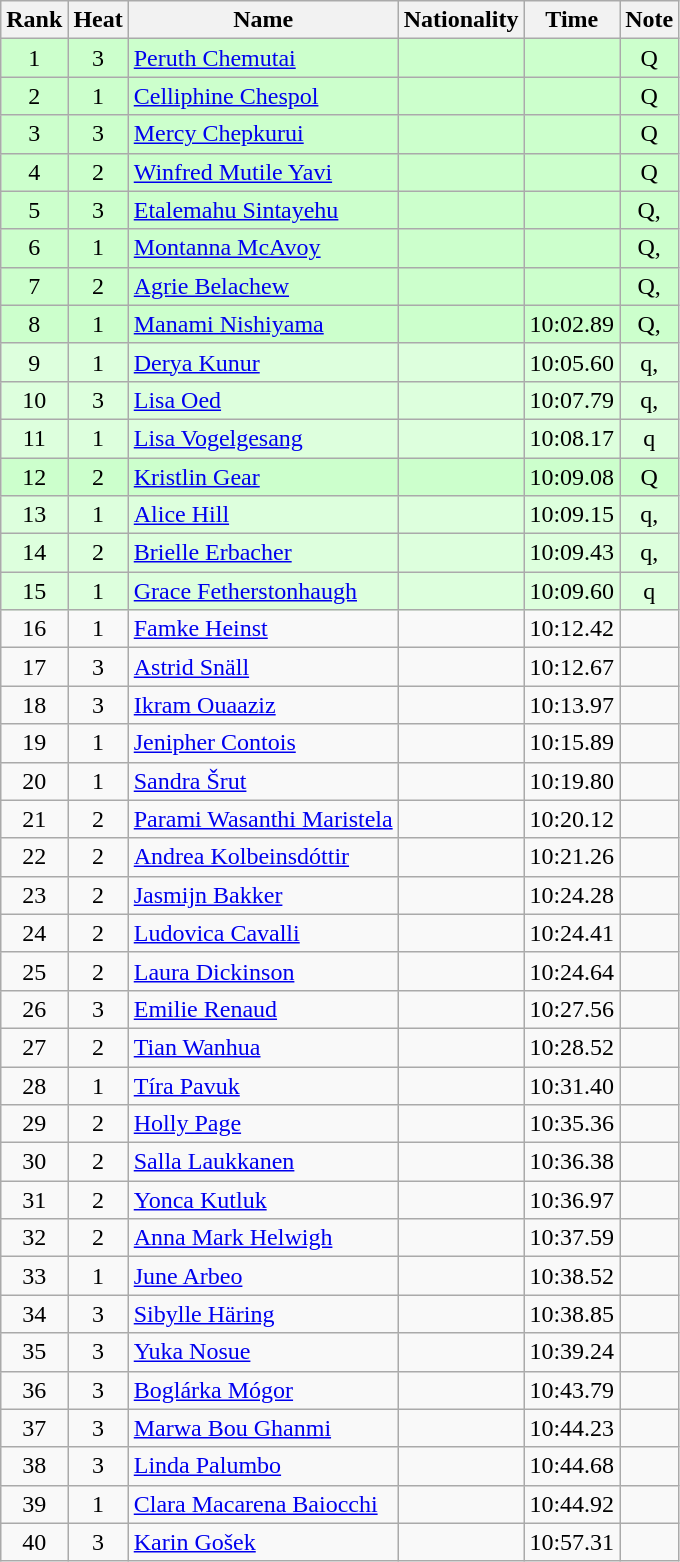<table class="wikitable sortable" style="text-align:center">
<tr>
<th>Rank</th>
<th>Heat</th>
<th>Name</th>
<th>Nationality</th>
<th>Time</th>
<th>Note</th>
</tr>
<tr bgcolor=ccffcc>
<td>1</td>
<td>3</td>
<td align=left><a href='#'>Peruth Chemutai</a></td>
<td align=left></td>
<td></td>
<td>Q</td>
</tr>
<tr bgcolor=ccffcc>
<td>2</td>
<td>1</td>
<td align=left><a href='#'>Celliphine Chespol</a></td>
<td align=left></td>
<td></td>
<td>Q</td>
</tr>
<tr bgcolor=ccffcc>
<td>3</td>
<td>3</td>
<td align=left><a href='#'>Mercy Chepkurui</a></td>
<td align=left></td>
<td></td>
<td>Q</td>
</tr>
<tr bgcolor=ccffcc>
<td>4</td>
<td>2</td>
<td align=left><a href='#'>Winfred Mutile Yavi</a></td>
<td align=left></td>
<td></td>
<td>Q</td>
</tr>
<tr bgcolor=ccffcc>
<td>5</td>
<td>3</td>
<td align=left><a href='#'>Etalemahu Sintayehu</a></td>
<td align=left></td>
<td></td>
<td>Q, </td>
</tr>
<tr bgcolor=ccffcc>
<td>6</td>
<td>1</td>
<td align=left><a href='#'>Montanna McAvoy</a></td>
<td align=left></td>
<td></td>
<td>Q, </td>
</tr>
<tr bgcolor=ccffcc>
<td>7</td>
<td>2</td>
<td align=left><a href='#'>Agrie Belachew</a></td>
<td align=left></td>
<td></td>
<td>Q, </td>
</tr>
<tr bgcolor=ccffcc>
<td>8</td>
<td>1</td>
<td align=left><a href='#'>Manami Nishiyama</a></td>
<td align=left></td>
<td>10:02.89</td>
<td>Q, </td>
</tr>
<tr bgcolor=ddffdd>
<td>9</td>
<td>1</td>
<td align=left><a href='#'>Derya Kunur</a></td>
<td align=left></td>
<td>10:05.60</td>
<td>q, </td>
</tr>
<tr bgcolor=ddffdd>
<td>10</td>
<td>3</td>
<td align=left><a href='#'>Lisa Oed</a></td>
<td align=left></td>
<td>10:07.79</td>
<td>q, </td>
</tr>
<tr bgcolor=ddffdd>
<td>11</td>
<td>1</td>
<td align=left><a href='#'>Lisa Vogelgesang</a></td>
<td align=left></td>
<td>10:08.17</td>
<td>q</td>
</tr>
<tr bgcolor=ccffcc>
<td>12</td>
<td>2</td>
<td align=left><a href='#'>Kristlin Gear</a></td>
<td align=left></td>
<td>10:09.08</td>
<td>Q</td>
</tr>
<tr bgcolor=ddffdd>
<td>13</td>
<td>1</td>
<td align=left><a href='#'>Alice Hill</a></td>
<td align=left></td>
<td>10:09.15</td>
<td>q, </td>
</tr>
<tr bgcolor=ddffdd>
<td>14</td>
<td>2</td>
<td align=left><a href='#'>Brielle Erbacher</a></td>
<td align=left></td>
<td>10:09.43</td>
<td>q, </td>
</tr>
<tr bgcolor=ddffdd>
<td>15</td>
<td>1</td>
<td align=left><a href='#'>Grace Fetherstonhaugh</a></td>
<td align=left></td>
<td>10:09.60</td>
<td>q</td>
</tr>
<tr>
<td>16</td>
<td>1</td>
<td align=left><a href='#'>Famke Heinst</a></td>
<td align=left></td>
<td>10:12.42</td>
<td></td>
</tr>
<tr>
<td>17</td>
<td>3</td>
<td align=left><a href='#'>Astrid Snäll</a></td>
<td align=left></td>
<td>10:12.67</td>
<td></td>
</tr>
<tr>
<td>18</td>
<td>3</td>
<td align=left><a href='#'>Ikram Ouaaziz</a></td>
<td align=left></td>
<td>10:13.97</td>
<td></td>
</tr>
<tr>
<td>19</td>
<td>1</td>
<td align=left><a href='#'>Jenipher Contois</a></td>
<td align=left></td>
<td>10:15.89</td>
<td></td>
</tr>
<tr>
<td>20</td>
<td>1</td>
<td align=left><a href='#'>Sandra Šrut</a></td>
<td align=left></td>
<td>10:19.80</td>
<td></td>
</tr>
<tr>
<td>21</td>
<td>2</td>
<td align=left><a href='#'>Parami Wasanthi Maristela</a></td>
<td align=left></td>
<td>10:20.12</td>
<td></td>
</tr>
<tr>
<td>22</td>
<td>2</td>
<td align=left><a href='#'>Andrea Kolbeinsdóttir</a></td>
<td align=left></td>
<td>10:21.26</td>
<td></td>
</tr>
<tr>
<td>23</td>
<td>2</td>
<td align=left><a href='#'>Jasmijn Bakker</a></td>
<td align=left></td>
<td>10:24.28</td>
<td></td>
</tr>
<tr>
<td>24</td>
<td>2</td>
<td align=left><a href='#'>Ludovica Cavalli</a></td>
<td align=left></td>
<td>10:24.41</td>
<td></td>
</tr>
<tr>
<td>25</td>
<td>2</td>
<td align=left><a href='#'>Laura Dickinson</a></td>
<td align=left></td>
<td>10:24.64</td>
<td></td>
</tr>
<tr>
<td>26</td>
<td>3</td>
<td align=left><a href='#'>Emilie Renaud</a></td>
<td align=left></td>
<td>10:27.56</td>
<td></td>
</tr>
<tr>
<td>27</td>
<td>2</td>
<td align=left><a href='#'>Tian Wanhua</a></td>
<td align=left></td>
<td>10:28.52</td>
<td></td>
</tr>
<tr>
<td>28</td>
<td>1</td>
<td align=left><a href='#'>Tíra Pavuk</a></td>
<td align=left></td>
<td>10:31.40</td>
<td></td>
</tr>
<tr>
<td>29</td>
<td>2</td>
<td align=left><a href='#'>Holly Page</a></td>
<td align=left></td>
<td>10:35.36</td>
<td></td>
</tr>
<tr>
<td>30</td>
<td>2</td>
<td align=left><a href='#'>Salla Laukkanen</a></td>
<td align=left></td>
<td>10:36.38</td>
<td></td>
</tr>
<tr>
<td>31</td>
<td>2</td>
<td align=left><a href='#'>Yonca Kutluk</a></td>
<td align=left></td>
<td>10:36.97</td>
<td></td>
</tr>
<tr>
<td>32</td>
<td>2</td>
<td align=left><a href='#'>Anna Mark Helwigh</a></td>
<td align=left></td>
<td>10:37.59</td>
<td></td>
</tr>
<tr>
<td>33</td>
<td>1</td>
<td align=left><a href='#'>June Arbeo</a></td>
<td align=left></td>
<td>10:38.52</td>
<td></td>
</tr>
<tr>
<td>34</td>
<td>3</td>
<td align=left><a href='#'>Sibylle Häring</a></td>
<td align=left></td>
<td>10:38.85</td>
<td></td>
</tr>
<tr>
<td>35</td>
<td>3</td>
<td align=left><a href='#'>Yuka Nosue</a></td>
<td align=left></td>
<td>10:39.24</td>
<td></td>
</tr>
<tr>
<td>36</td>
<td>3</td>
<td align=left><a href='#'>Boglárka Mógor</a></td>
<td align=left></td>
<td>10:43.79</td>
<td></td>
</tr>
<tr>
<td>37</td>
<td>3</td>
<td align=left><a href='#'>Marwa Bou Ghanmi</a></td>
<td align=left></td>
<td>10:44.23</td>
<td></td>
</tr>
<tr>
<td>38</td>
<td>3</td>
<td align=left><a href='#'>Linda Palumbo</a></td>
<td align=left></td>
<td>10:44.68</td>
<td></td>
</tr>
<tr>
<td>39</td>
<td>1</td>
<td align=left><a href='#'>Clara Macarena Baiocchi</a></td>
<td align=left></td>
<td>10:44.92</td>
<td></td>
</tr>
<tr>
<td>40</td>
<td>3</td>
<td align=left><a href='#'>Karin Gošek</a></td>
<td align=left></td>
<td>10:57.31</td>
<td></td>
</tr>
</table>
